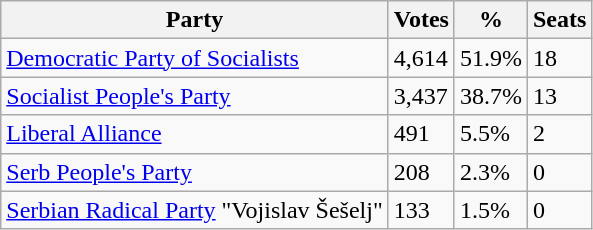<table class="wikitable">
<tr>
<th>Party</th>
<th>Votes</th>
<th>%</th>
<th>Seats</th>
</tr>
<tr>
<td><a href='#'>Democratic Party of Socialists</a></td>
<td>4,614</td>
<td>51.9%</td>
<td>18</td>
</tr>
<tr>
<td><a href='#'>Socialist People's Party</a></td>
<td>3,437</td>
<td>38.7%</td>
<td>13</td>
</tr>
<tr>
<td><a href='#'>Liberal Alliance</a></td>
<td>491</td>
<td>5.5%</td>
<td>2</td>
</tr>
<tr>
<td><a href='#'>Serb People's Party</a></td>
<td>208</td>
<td>2.3%</td>
<td>0</td>
</tr>
<tr>
<td><a href='#'>Serbian Radical Party</a> "Vojislav Šešelj"</td>
<td>133</td>
<td>1.5%</td>
<td>0</td>
</tr>
</table>
